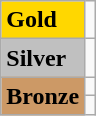<table class="wikitable">
<tr>
<td bgcolor="gold"><strong>Gold</strong></td>
<td></td>
</tr>
<tr>
<td bgcolor="silver"><strong>Silver</strong></td>
<td></td>
</tr>
<tr>
<td rowspan="2" bgcolor="#cc9966"><strong>Bronze</strong></td>
<td></td>
</tr>
<tr>
<td></td>
</tr>
</table>
